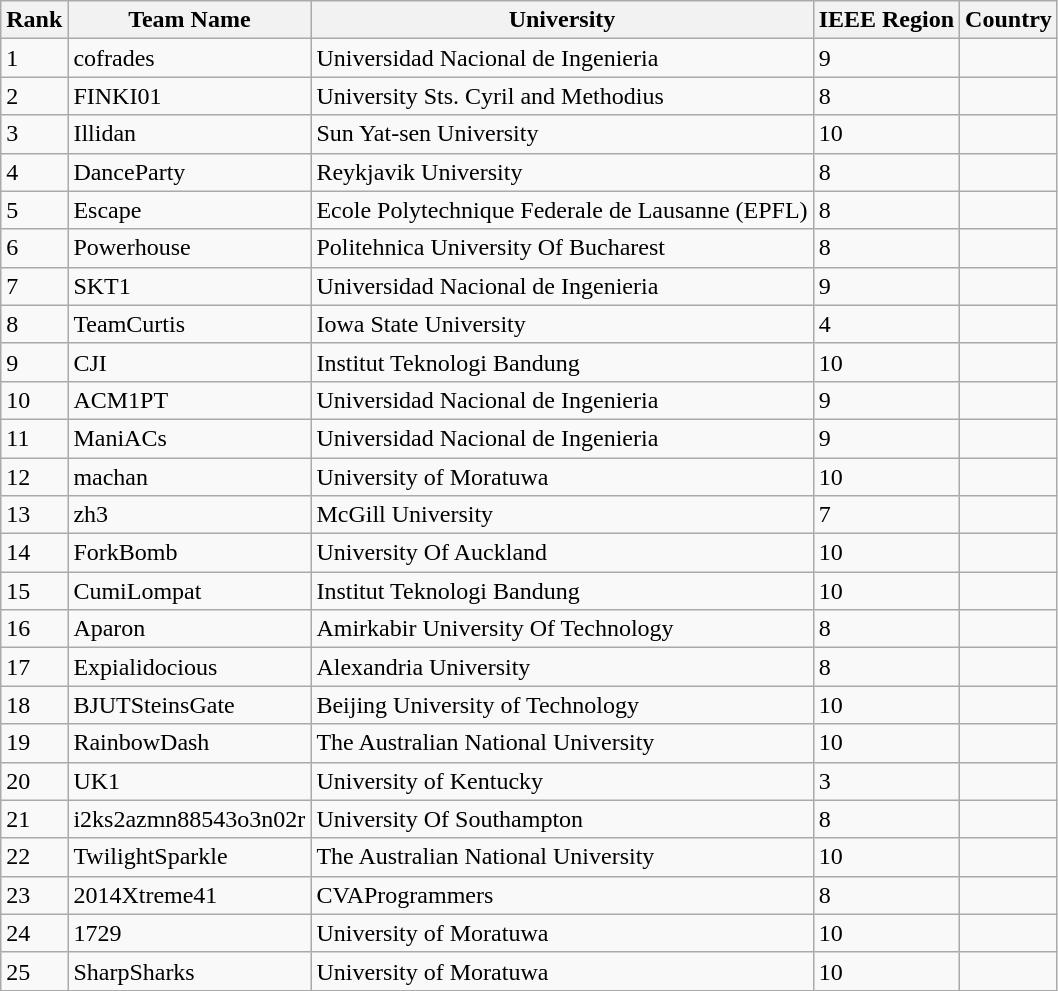<table class="wikitable">
<tr>
<th><strong>Rank</strong></th>
<th><strong>Team Name</strong></th>
<th><strong>University</strong></th>
<th><strong>IEEE Region</strong></th>
<th><strong>Country</strong></th>
</tr>
<tr>
<td>1</td>
<td>cofrades</td>
<td>Universidad Nacional de Ingenieria</td>
<td>9</td>
<td></td>
</tr>
<tr>
<td>2</td>
<td>FINKI01</td>
<td>University Sts. Cyril and Methodius</td>
<td>8</td>
<td></td>
</tr>
<tr>
<td>3</td>
<td>Illidan</td>
<td>Sun Yat-sen University</td>
<td>10</td>
<td></td>
</tr>
<tr>
<td>4</td>
<td>DanceParty</td>
<td>Reykjavik University</td>
<td>8</td>
<td></td>
</tr>
<tr>
<td>5</td>
<td>Escape</td>
<td>Ecole Polytechnique Federale de Lausanne (EPFL)</td>
<td>8</td>
<td></td>
</tr>
<tr>
<td>6</td>
<td>Powerhouse</td>
<td>Politehnica University Of Bucharest</td>
<td>8</td>
<td></td>
</tr>
<tr>
<td>7</td>
<td>SKT1</td>
<td>Universidad Nacional de Ingenieria</td>
<td>9</td>
<td></td>
</tr>
<tr>
<td>8</td>
<td>TeamCurtis</td>
<td>Iowa State University</td>
<td>4</td>
<td></td>
</tr>
<tr>
<td>9</td>
<td>CJI</td>
<td>Institut Teknologi Bandung</td>
<td>10</td>
<td></td>
</tr>
<tr>
<td>10</td>
<td>ACM1PT</td>
<td>Universidad Nacional de Ingenieria</td>
<td>9</td>
<td></td>
</tr>
<tr>
<td>11</td>
<td>ManiACs</td>
<td>Universidad Nacional de Ingenieria</td>
<td>9</td>
<td></td>
</tr>
<tr>
<td>12</td>
<td>machan</td>
<td>University of Moratuwa</td>
<td>10</td>
<td></td>
</tr>
<tr>
<td>13</td>
<td>zh3</td>
<td>McGill University</td>
<td>7</td>
<td></td>
</tr>
<tr>
<td>14</td>
<td>ForkBomb</td>
<td>University Of Auckland</td>
<td>10</td>
<td></td>
</tr>
<tr>
<td>15</td>
<td>CumiLompat</td>
<td>Institut Teknologi Bandung</td>
<td>10</td>
<td></td>
</tr>
<tr>
<td>16</td>
<td>Aparon</td>
<td>Amirkabir University Of Technology</td>
<td>8</td>
<td></td>
</tr>
<tr>
<td>17</td>
<td>Expialidocious</td>
<td>Alexandria University</td>
<td>8</td>
<td></td>
</tr>
<tr>
<td>18</td>
<td>BJUTSteinsGate</td>
<td>Beijing University of Technology</td>
<td>10</td>
<td></td>
</tr>
<tr>
<td>19</td>
<td>RainbowDash</td>
<td>The Australian National University</td>
<td>10</td>
<td></td>
</tr>
<tr>
<td>20</td>
<td>UK1</td>
<td>University of Kentucky</td>
<td>3</td>
<td></td>
</tr>
<tr>
<td>21</td>
<td>i2ks2azmn88543o3n02r</td>
<td>University Of Southampton</td>
<td>8</td>
<td></td>
</tr>
<tr>
<td>22</td>
<td>TwilightSparkle</td>
<td>The Australian National University</td>
<td>10</td>
<td></td>
</tr>
<tr>
<td>23</td>
<td>2014Xtreme41</td>
<td>CVAProgrammers</td>
<td>8</td>
<td></td>
</tr>
<tr>
<td>24</td>
<td>1729</td>
<td>University of Moratuwa</td>
<td>10</td>
<td></td>
</tr>
<tr>
<td>25</td>
<td>SharpSharks</td>
<td>University of Moratuwa</td>
<td>10</td>
<td></td>
</tr>
</table>
